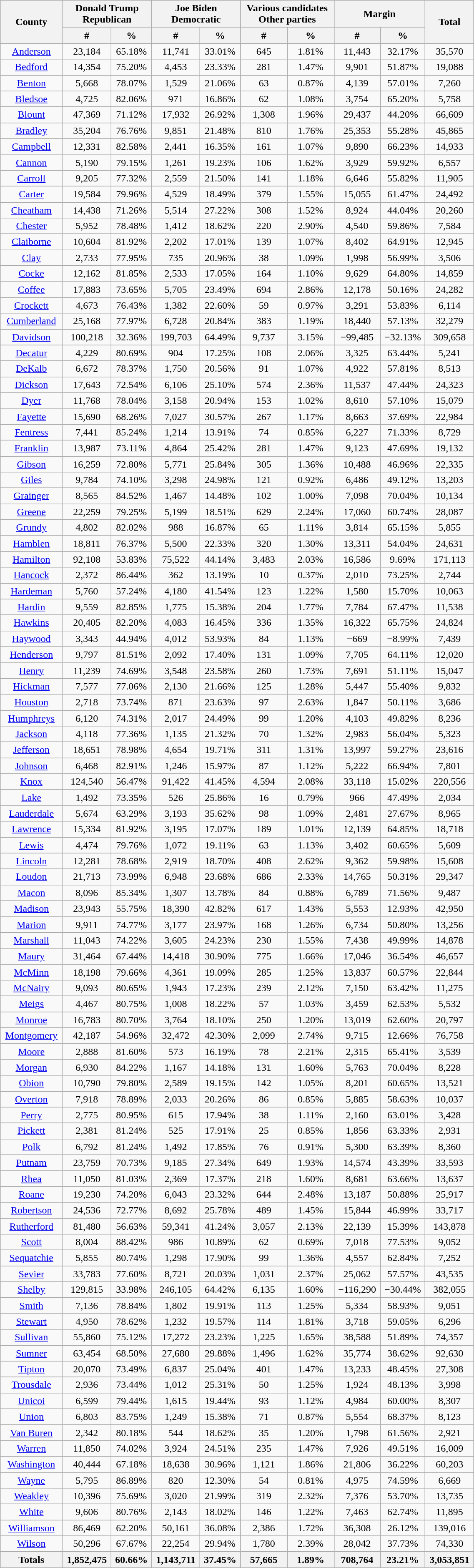<table width="60%" class="wikitable sortable">
<tr>
<th rowspan="2">County</th>
<th colspan="2">Donald Trump<br>Republican</th>
<th colspan="2">Joe Biden<br>Democratic</th>
<th colspan="2">Various candidates<br>Other parties</th>
<th colspan="2">Margin</th>
<th rowspan="2">Total</th>
</tr>
<tr>
<th style="text-align:center;" data-sort-type="number">#</th>
<th style="text-align:center;" data-sort-type="number">%</th>
<th style="text-align:center;" data-sort-type="number">#</th>
<th style="text-align:center;" data-sort-type="number">%</th>
<th style="text-align:center;" data-sort-type="number">#</th>
<th style="text-align:center;" data-sort-type="number">%</th>
<th style="text-align:center;" data-sort-type="number">#</th>
<th style="text-align:center;" data-sort-type="number">%</th>
</tr>
<tr style="text-align:center;">
<td><a href='#'>Anderson</a></td>
<td>23,184</td>
<td>65.18%</td>
<td>11,741</td>
<td>33.01%</td>
<td>645</td>
<td>1.81%</td>
<td>11,443</td>
<td>32.17%</td>
<td>35,570</td>
</tr>
<tr style="text-align:center;">
<td><a href='#'>Bedford</a></td>
<td>14,354</td>
<td>75.20%</td>
<td>4,453</td>
<td>23.33%</td>
<td>281</td>
<td>1.47%</td>
<td>9,901</td>
<td>51.87%</td>
<td>19,088</td>
</tr>
<tr style="text-align:center;">
<td><a href='#'>Benton</a></td>
<td>5,668</td>
<td>78.07%</td>
<td>1,529</td>
<td>21.06%</td>
<td>63</td>
<td>0.87%</td>
<td>4,139</td>
<td>57.01%</td>
<td>7,260</td>
</tr>
<tr style="text-align:center;">
<td><a href='#'>Bledsoe</a></td>
<td>4,725</td>
<td>82.06%</td>
<td>971</td>
<td>16.86%</td>
<td>62</td>
<td>1.08%</td>
<td>3,754</td>
<td>65.20%</td>
<td>5,758</td>
</tr>
<tr style="text-align:center;">
<td><a href='#'>Blount</a></td>
<td>47,369</td>
<td>71.12%</td>
<td>17,932</td>
<td>26.92%</td>
<td>1,308</td>
<td>1.96%</td>
<td>29,437</td>
<td>44.20%</td>
<td>66,609</td>
</tr>
<tr style="text-align:center;">
<td><a href='#'>Bradley</a></td>
<td>35,204</td>
<td>76.76%</td>
<td>9,851</td>
<td>21.48%</td>
<td>810</td>
<td>1.76%</td>
<td>25,353</td>
<td>55.28%</td>
<td>45,865</td>
</tr>
<tr style="text-align:center;">
<td><a href='#'>Campbell</a></td>
<td>12,331</td>
<td>82.58%</td>
<td>2,441</td>
<td>16.35%</td>
<td>161</td>
<td>1.07%</td>
<td>9,890</td>
<td>66.23%</td>
<td>14,933</td>
</tr>
<tr style="text-align:center;">
<td><a href='#'>Cannon</a></td>
<td>5,190</td>
<td>79.15%</td>
<td>1,261</td>
<td>19.23%</td>
<td>106</td>
<td>1.62%</td>
<td>3,929</td>
<td>59.92%</td>
<td>6,557</td>
</tr>
<tr style="text-align:center;">
<td><a href='#'>Carroll</a></td>
<td>9,205</td>
<td>77.32%</td>
<td>2,559</td>
<td>21.50%</td>
<td>141</td>
<td>1.18%</td>
<td>6,646</td>
<td>55.82%</td>
<td>11,905</td>
</tr>
<tr style="text-align:center;">
<td><a href='#'>Carter</a></td>
<td>19,584</td>
<td>79.96%</td>
<td>4,529</td>
<td>18.49%</td>
<td>379</td>
<td>1.55%</td>
<td>15,055</td>
<td>61.47%</td>
<td>24,492</td>
</tr>
<tr style="text-align:center;">
<td><a href='#'>Cheatham</a></td>
<td>14,438</td>
<td>71.26%</td>
<td>5,514</td>
<td>27.22%</td>
<td>308</td>
<td>1.52%</td>
<td>8,924</td>
<td>44.04%</td>
<td>20,260</td>
</tr>
<tr style="text-align:center;">
<td><a href='#'>Chester</a></td>
<td>5,952</td>
<td>78.48%</td>
<td>1,412</td>
<td>18.62%</td>
<td>220</td>
<td>2.90%</td>
<td>4,540</td>
<td>59.86%</td>
<td>7,584</td>
</tr>
<tr style="text-align:center;">
<td><a href='#'>Claiborne</a></td>
<td>10,604</td>
<td>81.92%</td>
<td>2,202</td>
<td>17.01%</td>
<td>139</td>
<td>1.07%</td>
<td>8,402</td>
<td>64.91%</td>
<td>12,945</td>
</tr>
<tr style="text-align:center;">
<td><a href='#'>Clay</a></td>
<td>2,733</td>
<td>77.95%</td>
<td>735</td>
<td>20.96%</td>
<td>38</td>
<td>1.09%</td>
<td>1,998</td>
<td>56.99%</td>
<td>3,506</td>
</tr>
<tr style="text-align:center;">
<td><a href='#'>Cocke</a></td>
<td>12,162</td>
<td>81.85%</td>
<td>2,533</td>
<td>17.05%</td>
<td>164</td>
<td>1.10%</td>
<td>9,629</td>
<td>64.80%</td>
<td>14,859</td>
</tr>
<tr style="text-align:center;">
<td><a href='#'>Coffee</a></td>
<td>17,883</td>
<td>73.65%</td>
<td>5,705</td>
<td>23.49%</td>
<td>694</td>
<td>2.86%</td>
<td>12,178</td>
<td>50.16%</td>
<td>24,282</td>
</tr>
<tr style="text-align:center;">
<td><a href='#'>Crockett</a></td>
<td>4,673</td>
<td>76.43%</td>
<td>1,382</td>
<td>22.60%</td>
<td>59</td>
<td>0.97%</td>
<td>3,291</td>
<td>53.83%</td>
<td>6,114</td>
</tr>
<tr style="text-align:center;">
<td><a href='#'>Cumberland</a></td>
<td>25,168</td>
<td>77.97%</td>
<td>6,728</td>
<td>20.84%</td>
<td>383</td>
<td>1.19%</td>
<td>18,440</td>
<td>57.13%</td>
<td>32,279</td>
</tr>
<tr style="text-align:center;">
<td><a href='#'>Davidson</a></td>
<td>100,218</td>
<td>32.36%</td>
<td>199,703</td>
<td>64.49%</td>
<td>9,737</td>
<td>3.15%</td>
<td>−99,485</td>
<td>−32.13%</td>
<td>309,658</td>
</tr>
<tr style="text-align:center;">
<td><a href='#'>Decatur</a></td>
<td>4,229</td>
<td>80.69%</td>
<td>904</td>
<td>17.25%</td>
<td>108</td>
<td>2.06%</td>
<td>3,325</td>
<td>63.44%</td>
<td>5,241</td>
</tr>
<tr style="text-align:center;">
<td><a href='#'>DeKalb</a></td>
<td>6,672</td>
<td>78.37%</td>
<td>1,750</td>
<td>20.56%</td>
<td>91</td>
<td>1.07%</td>
<td>4,922</td>
<td>57.81%</td>
<td>8,513</td>
</tr>
<tr style="text-align:center;">
<td><a href='#'>Dickson</a></td>
<td>17,643</td>
<td>72.54%</td>
<td>6,106</td>
<td>25.10%</td>
<td>574</td>
<td>2.36%</td>
<td>11,537</td>
<td>47.44%</td>
<td>24,323</td>
</tr>
<tr style="text-align:center;">
<td><a href='#'>Dyer</a></td>
<td>11,768</td>
<td>78.04%</td>
<td>3,158</td>
<td>20.94%</td>
<td>153</td>
<td>1.02%</td>
<td>8,610</td>
<td>57.10%</td>
<td>15,079</td>
</tr>
<tr style="text-align:center;">
<td><a href='#'>Fayette</a></td>
<td>15,690</td>
<td>68.26%</td>
<td>7,027</td>
<td>30.57%</td>
<td>267</td>
<td>1.17%</td>
<td>8,663</td>
<td>37.69%</td>
<td>22,984</td>
</tr>
<tr style="text-align:center;">
<td><a href='#'>Fentress</a></td>
<td>7,441</td>
<td>85.24%</td>
<td>1,214</td>
<td>13.91%</td>
<td>74</td>
<td>0.85%</td>
<td>6,227</td>
<td>71.33%</td>
<td>8,729</td>
</tr>
<tr style="text-align:center;">
<td><a href='#'>Franklin</a></td>
<td>13,987</td>
<td>73.11%</td>
<td>4,864</td>
<td>25.42%</td>
<td>281</td>
<td>1.47%</td>
<td>9,123</td>
<td>47.69%</td>
<td>19,132</td>
</tr>
<tr style="text-align:center;">
<td><a href='#'>Gibson</a></td>
<td>16,259</td>
<td>72.80%</td>
<td>5,771</td>
<td>25.84%</td>
<td>305</td>
<td>1.36%</td>
<td>10,488</td>
<td>46.96%</td>
<td>22,335</td>
</tr>
<tr style="text-align:center;">
<td><a href='#'>Giles</a></td>
<td>9,784</td>
<td>74.10%</td>
<td>3,298</td>
<td>24.98%</td>
<td>121</td>
<td>0.92%</td>
<td>6,486</td>
<td>49.12%</td>
<td>13,203</td>
</tr>
<tr style="text-align:center;">
<td><a href='#'>Grainger</a></td>
<td>8,565</td>
<td>84.52%</td>
<td>1,467</td>
<td>14.48%</td>
<td>102</td>
<td>1.00%</td>
<td>7,098</td>
<td>70.04%</td>
<td>10,134</td>
</tr>
<tr style="text-align:center;">
<td><a href='#'>Greene</a></td>
<td>22,259</td>
<td>79.25%</td>
<td>5,199</td>
<td>18.51%</td>
<td>629</td>
<td>2.24%</td>
<td>17,060</td>
<td>60.74%</td>
<td>28,087</td>
</tr>
<tr style="text-align:center;">
<td><a href='#'>Grundy</a></td>
<td>4,802</td>
<td>82.02%</td>
<td>988</td>
<td>16.87%</td>
<td>65</td>
<td>1.11%</td>
<td>3,814</td>
<td>65.15%</td>
<td>5,855</td>
</tr>
<tr style="text-align:center;">
<td><a href='#'>Hamblen</a></td>
<td>18,811</td>
<td>76.37%</td>
<td>5,500</td>
<td>22.33%</td>
<td>320</td>
<td>1.30%</td>
<td>13,311</td>
<td>54.04%</td>
<td>24,631</td>
</tr>
<tr style="text-align:center;">
<td><a href='#'>Hamilton</a></td>
<td>92,108</td>
<td>53.83%</td>
<td>75,522</td>
<td>44.14%</td>
<td>3,483</td>
<td>2.03%</td>
<td>16,586</td>
<td>9.69%</td>
<td>171,113</td>
</tr>
<tr style="text-align:center;">
<td><a href='#'>Hancock</a></td>
<td>2,372</td>
<td>86.44%</td>
<td>362</td>
<td>13.19%</td>
<td>10</td>
<td>0.37%</td>
<td>2,010</td>
<td>73.25%</td>
<td>2,744</td>
</tr>
<tr style="text-align:center;">
<td><a href='#'>Hardeman</a></td>
<td>5,760</td>
<td>57.24%</td>
<td>4,180</td>
<td>41.54%</td>
<td>123</td>
<td>1.22%</td>
<td>1,580</td>
<td>15.70%</td>
<td>10,063</td>
</tr>
<tr style="text-align:center;">
<td><a href='#'>Hardin</a></td>
<td>9,559</td>
<td>82.85%</td>
<td>1,775</td>
<td>15.38%</td>
<td>204</td>
<td>1.77%</td>
<td>7,784</td>
<td>67.47%</td>
<td>11,538</td>
</tr>
<tr style="text-align:center;">
<td><a href='#'>Hawkins</a></td>
<td>20,405</td>
<td>82.20%</td>
<td>4,083</td>
<td>16.45%</td>
<td>336</td>
<td>1.35%</td>
<td>16,322</td>
<td>65.75%</td>
<td>24,824</td>
</tr>
<tr style="text-align:center;">
<td><a href='#'>Haywood</a></td>
<td>3,343</td>
<td>44.94%</td>
<td>4,012</td>
<td>53.93%</td>
<td>84</td>
<td>1.13%</td>
<td>−669</td>
<td>−8.99%</td>
<td>7,439</td>
</tr>
<tr style="text-align:center;">
<td><a href='#'>Henderson</a></td>
<td>9,797</td>
<td>81.51%</td>
<td>2,092</td>
<td>17.40%</td>
<td>131</td>
<td>1.09%</td>
<td>7,705</td>
<td>64.11%</td>
<td>12,020</td>
</tr>
<tr style="text-align:center;">
<td><a href='#'>Henry</a></td>
<td>11,239</td>
<td>74.69%</td>
<td>3,548</td>
<td>23.58%</td>
<td>260</td>
<td>1.73%</td>
<td>7,691</td>
<td>51.11%</td>
<td>15,047</td>
</tr>
<tr style="text-align:center;">
<td><a href='#'>Hickman</a></td>
<td>7,577</td>
<td>77.06%</td>
<td>2,130</td>
<td>21.66%</td>
<td>125</td>
<td>1.28%</td>
<td>5,447</td>
<td>55.40%</td>
<td>9,832</td>
</tr>
<tr style="text-align:center;">
<td><a href='#'>Houston</a></td>
<td>2,718</td>
<td>73.74%</td>
<td>871</td>
<td>23.63%</td>
<td>97</td>
<td>2.63%</td>
<td>1,847</td>
<td>50.11%</td>
<td>3,686</td>
</tr>
<tr style="text-align:center;">
<td><a href='#'>Humphreys</a></td>
<td>6,120</td>
<td>74.31%</td>
<td>2,017</td>
<td>24.49%</td>
<td>99</td>
<td>1.20%</td>
<td>4,103</td>
<td>49.82%</td>
<td>8,236</td>
</tr>
<tr style="text-align:center;">
<td><a href='#'>Jackson</a></td>
<td>4,118</td>
<td>77.36%</td>
<td>1,135</td>
<td>21.32%</td>
<td>70</td>
<td>1.32%</td>
<td>2,983</td>
<td>56.04%</td>
<td>5,323</td>
</tr>
<tr style="text-align:center;">
<td><a href='#'>Jefferson</a></td>
<td>18,651</td>
<td>78.98%</td>
<td>4,654</td>
<td>19.71%</td>
<td>311</td>
<td>1.31%</td>
<td>13,997</td>
<td>59.27%</td>
<td>23,616</td>
</tr>
<tr style="text-align:center;">
<td><a href='#'>Johnson</a></td>
<td>6,468</td>
<td>82.91%</td>
<td>1,246</td>
<td>15.97%</td>
<td>87</td>
<td>1.12%</td>
<td>5,222</td>
<td>66.94%</td>
<td>7,801</td>
</tr>
<tr style="text-align:center;">
<td><a href='#'>Knox</a></td>
<td>124,540</td>
<td>56.47%</td>
<td>91,422</td>
<td>41.45%</td>
<td>4,594</td>
<td>2.08%</td>
<td>33,118</td>
<td>15.02%</td>
<td>220,556</td>
</tr>
<tr style="text-align:center;">
<td><a href='#'>Lake</a></td>
<td>1,492</td>
<td>73.35%</td>
<td>526</td>
<td>25.86%</td>
<td>16</td>
<td>0.79%</td>
<td>966</td>
<td>47.49%</td>
<td>2,034</td>
</tr>
<tr style="text-align:center;">
<td><a href='#'>Lauderdale</a></td>
<td>5,674</td>
<td>63.29%</td>
<td>3,193</td>
<td>35.62%</td>
<td>98</td>
<td>1.09%</td>
<td>2,481</td>
<td>27.67%</td>
<td>8,965</td>
</tr>
<tr style="text-align:center;">
<td><a href='#'>Lawrence</a></td>
<td>15,334</td>
<td>81.92%</td>
<td>3,195</td>
<td>17.07%</td>
<td>189</td>
<td>1.01%</td>
<td>12,139</td>
<td>64.85%</td>
<td>18,718</td>
</tr>
<tr style="text-align:center;">
<td><a href='#'>Lewis</a></td>
<td>4,474</td>
<td>79.76%</td>
<td>1,072</td>
<td>19.11%</td>
<td>63</td>
<td>1.13%</td>
<td>3,402</td>
<td>60.65%</td>
<td>5,609</td>
</tr>
<tr style="text-align:center;">
<td><a href='#'>Lincoln</a></td>
<td>12,281</td>
<td>78.68%</td>
<td>2,919</td>
<td>18.70%</td>
<td>408</td>
<td>2.62%</td>
<td>9,362</td>
<td>59.98%</td>
<td>15,608</td>
</tr>
<tr style="text-align:center;">
<td><a href='#'>Loudon</a></td>
<td>21,713</td>
<td>73.99%</td>
<td>6,948</td>
<td>23.68%</td>
<td>686</td>
<td>2.33%</td>
<td>14,765</td>
<td>50.31%</td>
<td>29,347</td>
</tr>
<tr style="text-align:center;">
<td><a href='#'>Macon</a></td>
<td>8,096</td>
<td>85.34%</td>
<td>1,307</td>
<td>13.78%</td>
<td>84</td>
<td>0.88%</td>
<td>6,789</td>
<td>71.56%</td>
<td>9,487</td>
</tr>
<tr style="text-align:center;">
<td><a href='#'>Madison</a></td>
<td>23,943</td>
<td>55.75%</td>
<td>18,390</td>
<td>42.82%</td>
<td>617</td>
<td>1.43%</td>
<td>5,553</td>
<td>12.93%</td>
<td>42,950</td>
</tr>
<tr style="text-align:center;">
<td><a href='#'>Marion</a></td>
<td>9,911</td>
<td>74.77%</td>
<td>3,177</td>
<td>23.97%</td>
<td>168</td>
<td>1.26%</td>
<td>6,734</td>
<td>50.80%</td>
<td>13,256</td>
</tr>
<tr style="text-align:center;">
<td><a href='#'>Marshall</a></td>
<td>11,043</td>
<td>74.22%</td>
<td>3,605</td>
<td>24.23%</td>
<td>230</td>
<td>1.55%</td>
<td>7,438</td>
<td>49.99%</td>
<td>14,878</td>
</tr>
<tr style="text-align:center;">
<td><a href='#'>Maury</a></td>
<td>31,464</td>
<td>67.44%</td>
<td>14,418</td>
<td>30.90%</td>
<td>775</td>
<td>1.66%</td>
<td>17,046</td>
<td>36.54%</td>
<td>46,657</td>
</tr>
<tr style="text-align:center;">
<td><a href='#'>McMinn</a></td>
<td>18,198</td>
<td>79.66%</td>
<td>4,361</td>
<td>19.09%</td>
<td>285</td>
<td>1.25%</td>
<td>13,837</td>
<td>60.57%</td>
<td>22,844</td>
</tr>
<tr style="text-align:center;">
<td><a href='#'>McNairy</a></td>
<td>9,093</td>
<td>80.65%</td>
<td>1,943</td>
<td>17.23%</td>
<td>239</td>
<td>2.12%</td>
<td>7,150</td>
<td>63.42%</td>
<td>11,275</td>
</tr>
<tr style="text-align:center;">
<td><a href='#'>Meigs</a></td>
<td>4,467</td>
<td>80.75%</td>
<td>1,008</td>
<td>18.22%</td>
<td>57</td>
<td>1.03%</td>
<td>3,459</td>
<td>62.53%</td>
<td>5,532</td>
</tr>
<tr style="text-align:center;">
<td><a href='#'>Monroe</a></td>
<td>16,783</td>
<td>80.70%</td>
<td>3,764</td>
<td>18.10%</td>
<td>250</td>
<td>1.20%</td>
<td>13,019</td>
<td>62.60%</td>
<td>20,797</td>
</tr>
<tr style="text-align:center;">
<td><a href='#'>Montgomery</a></td>
<td>42,187</td>
<td>54.96%</td>
<td>32,472</td>
<td>42.30%</td>
<td>2,099</td>
<td>2.74%</td>
<td>9,715</td>
<td>12.66%</td>
<td>76,758</td>
</tr>
<tr style="text-align:center;">
<td><a href='#'>Moore</a></td>
<td>2,888</td>
<td>81.60%</td>
<td>573</td>
<td>16.19%</td>
<td>78</td>
<td>2.21%</td>
<td>2,315</td>
<td>65.41%</td>
<td>3,539</td>
</tr>
<tr style="text-align:center;">
<td><a href='#'>Morgan</a></td>
<td>6,930</td>
<td>84.22%</td>
<td>1,167</td>
<td>14.18%</td>
<td>131</td>
<td>1.60%</td>
<td>5,763</td>
<td>70.04%</td>
<td>8,228</td>
</tr>
<tr style="text-align:center;">
<td><a href='#'>Obion</a></td>
<td>10,790</td>
<td>79.80%</td>
<td>2,589</td>
<td>19.15%</td>
<td>142</td>
<td>1.05%</td>
<td>8,201</td>
<td>60.65%</td>
<td>13,521</td>
</tr>
<tr style="text-align:center;">
<td><a href='#'>Overton</a></td>
<td>7,918</td>
<td>78.89%</td>
<td>2,033</td>
<td>20.26%</td>
<td>86</td>
<td>0.85%</td>
<td>5,885</td>
<td>58.63%</td>
<td>10,037</td>
</tr>
<tr style="text-align:center;">
<td><a href='#'>Perry</a></td>
<td>2,775</td>
<td>80.95%</td>
<td>615</td>
<td>17.94%</td>
<td>38</td>
<td>1.11%</td>
<td>2,160</td>
<td>63.01%</td>
<td>3,428</td>
</tr>
<tr style="text-align:center;">
<td><a href='#'>Pickett</a></td>
<td>2,381</td>
<td>81.24%</td>
<td>525</td>
<td>17.91%</td>
<td>25</td>
<td>0.85%</td>
<td>1,856</td>
<td>63.33%</td>
<td>2,931</td>
</tr>
<tr style="text-align:center;">
<td><a href='#'>Polk</a></td>
<td>6,792</td>
<td>81.24%</td>
<td>1,492</td>
<td>17.85%</td>
<td>76</td>
<td>0.91%</td>
<td>5,300</td>
<td>63.39%</td>
<td>8,360</td>
</tr>
<tr style="text-align:center;">
<td><a href='#'>Putnam</a></td>
<td>23,759</td>
<td>70.73%</td>
<td>9,185</td>
<td>27.34%</td>
<td>649</td>
<td>1.93%</td>
<td>14,574</td>
<td>43.39%</td>
<td>33,593</td>
</tr>
<tr style="text-align:center;">
<td><a href='#'>Rhea</a></td>
<td>11,050</td>
<td>81.03%</td>
<td>2,369</td>
<td>17.37%</td>
<td>218</td>
<td>1.60%</td>
<td>8,681</td>
<td>63.66%</td>
<td>13,637</td>
</tr>
<tr style="text-align:center;">
<td><a href='#'>Roane</a></td>
<td>19,230</td>
<td>74.20%</td>
<td>6,043</td>
<td>23.32%</td>
<td>644</td>
<td>2.48%</td>
<td>13,187</td>
<td>50.88%</td>
<td>25,917</td>
</tr>
<tr style="text-align:center;">
<td><a href='#'>Robertson</a></td>
<td>24,536</td>
<td>72.77%</td>
<td>8,692</td>
<td>25.78%</td>
<td>489</td>
<td>1.45%</td>
<td>15,844</td>
<td>46.99%</td>
<td>33,717</td>
</tr>
<tr style="text-align:center;">
<td><a href='#'>Rutherford</a></td>
<td>81,480</td>
<td>56.63%</td>
<td>59,341</td>
<td>41.24%</td>
<td>3,057</td>
<td>2.13%</td>
<td>22,139</td>
<td>15.39%</td>
<td>143,878</td>
</tr>
<tr style="text-align:center;">
<td><a href='#'>Scott</a></td>
<td>8,004</td>
<td>88.42%</td>
<td>986</td>
<td>10.89%</td>
<td>62</td>
<td>0.69%</td>
<td>7,018</td>
<td>77.53%</td>
<td>9,052</td>
</tr>
<tr style="text-align:center;">
<td><a href='#'>Sequatchie</a></td>
<td>5,855</td>
<td>80.74%</td>
<td>1,298</td>
<td>17.90%</td>
<td>99</td>
<td>1.36%</td>
<td>4,557</td>
<td>62.84%</td>
<td>7,252</td>
</tr>
<tr style="text-align:center;">
<td><a href='#'>Sevier</a></td>
<td>33,783</td>
<td>77.60%</td>
<td>8,721</td>
<td>20.03%</td>
<td>1,031</td>
<td>2.37%</td>
<td>25,062</td>
<td>57.57%</td>
<td>43,535</td>
</tr>
<tr style="text-align:center;">
<td><a href='#'>Shelby</a></td>
<td>129,815</td>
<td>33.98%</td>
<td>246,105</td>
<td>64.42%</td>
<td>6,135</td>
<td>1.60%</td>
<td>−116,290</td>
<td>−30.44%</td>
<td>382,055</td>
</tr>
<tr style="text-align:center;">
<td><a href='#'>Smith</a></td>
<td>7,136</td>
<td>78.84%</td>
<td>1,802</td>
<td>19.91%</td>
<td>113</td>
<td>1.25%</td>
<td>5,334</td>
<td>58.93%</td>
<td>9,051</td>
</tr>
<tr style="text-align:center;">
<td><a href='#'>Stewart</a></td>
<td>4,950</td>
<td>78.62%</td>
<td>1,232</td>
<td>19.57%</td>
<td>114</td>
<td>1.81%</td>
<td>3,718</td>
<td>59.05%</td>
<td>6,296</td>
</tr>
<tr style="text-align:center;">
<td><a href='#'>Sullivan</a></td>
<td>55,860</td>
<td>75.12%</td>
<td>17,272</td>
<td>23.23%</td>
<td>1,225</td>
<td>1.65%</td>
<td>38,588</td>
<td>51.89%</td>
<td>74,357</td>
</tr>
<tr style="text-align:center;">
<td><a href='#'>Sumner</a></td>
<td>63,454</td>
<td>68.50%</td>
<td>27,680</td>
<td>29.88%</td>
<td>1,496</td>
<td>1.62%</td>
<td>35,774</td>
<td>38.62%</td>
<td>92,630</td>
</tr>
<tr style="text-align:center;">
<td><a href='#'>Tipton</a></td>
<td>20,070</td>
<td>73.49%</td>
<td>6,837</td>
<td>25.04%</td>
<td>401</td>
<td>1.47%</td>
<td>13,233</td>
<td>48.45%</td>
<td>27,308</td>
</tr>
<tr style="text-align:center;">
<td><a href='#'>Trousdale</a></td>
<td>2,936</td>
<td>73.44%</td>
<td>1,012</td>
<td>25.31%</td>
<td>50</td>
<td>1.25%</td>
<td>1,924</td>
<td>48.13%</td>
<td>3,998</td>
</tr>
<tr style="text-align:center;">
<td><a href='#'>Unicoi</a></td>
<td>6,599</td>
<td>79.44%</td>
<td>1,615</td>
<td>19.44%</td>
<td>93</td>
<td>1.12%</td>
<td>4,984</td>
<td>60.00%</td>
<td>8,307</td>
</tr>
<tr style="text-align:center;">
<td><a href='#'>Union</a></td>
<td>6,803</td>
<td>83.75%</td>
<td>1,249</td>
<td>15.38%</td>
<td>71</td>
<td>0.87%</td>
<td>5,554</td>
<td>68.37%</td>
<td>8,123</td>
</tr>
<tr style="text-align:center;">
<td><a href='#'>Van Buren</a></td>
<td>2,342</td>
<td>80.18%</td>
<td>544</td>
<td>18.62%</td>
<td>35</td>
<td>1.20%</td>
<td>1,798</td>
<td>61.56%</td>
<td>2,921</td>
</tr>
<tr style="text-align:center;">
<td><a href='#'>Warren</a></td>
<td>11,850</td>
<td>74.02%</td>
<td>3,924</td>
<td>24.51%</td>
<td>235</td>
<td>1.47%</td>
<td>7,926</td>
<td>49.51%</td>
<td>16,009</td>
</tr>
<tr style="text-align:center;">
<td><a href='#'>Washington</a></td>
<td>40,444</td>
<td>67.18%</td>
<td>18,638</td>
<td>30.96%</td>
<td>1,121</td>
<td>1.86%</td>
<td>21,806</td>
<td>36.22%</td>
<td>60,203</td>
</tr>
<tr style="text-align:center;">
<td><a href='#'>Wayne</a></td>
<td>5,795</td>
<td>86.89%</td>
<td>820</td>
<td>12.30%</td>
<td>54</td>
<td>0.81%</td>
<td>4,975</td>
<td>74.59%</td>
<td>6,669</td>
</tr>
<tr style="text-align:center;">
<td><a href='#'>Weakley</a></td>
<td>10,396</td>
<td>75.69%</td>
<td>3,020</td>
<td>21.99%</td>
<td>319</td>
<td>2.32%</td>
<td>7,376</td>
<td>53.70%</td>
<td>13,735</td>
</tr>
<tr style="text-align:center;">
<td><a href='#'>White</a></td>
<td>9,606</td>
<td>80.76%</td>
<td>2,143</td>
<td>18.02%</td>
<td>146</td>
<td>1.22%</td>
<td>7,463</td>
<td>62.74%</td>
<td>11,895</td>
</tr>
<tr style="text-align:center;">
<td><a href='#'>Williamson</a></td>
<td>86,469</td>
<td>62.20%</td>
<td>50,161</td>
<td>36.08%</td>
<td>2,386</td>
<td>1.72%</td>
<td>36,308</td>
<td>26.12%</td>
<td>139,016</td>
</tr>
<tr style="text-align:center;">
<td><a href='#'>Wilson</a></td>
<td>50,296</td>
<td>67.67%</td>
<td>22,254</td>
<td>29.94%</td>
<td>1,780</td>
<td>2.39%</td>
<td>28,042</td>
<td>37.73%</td>
<td>74,330</td>
</tr>
<tr>
<th>Totals</th>
<th>1,852,475</th>
<th>60.66%</th>
<th>1,143,711</th>
<th>37.45%</th>
<th>57,665</th>
<th>1.89%</th>
<th>708,764</th>
<th>23.21%</th>
<th>3,053,851</th>
</tr>
</table>
